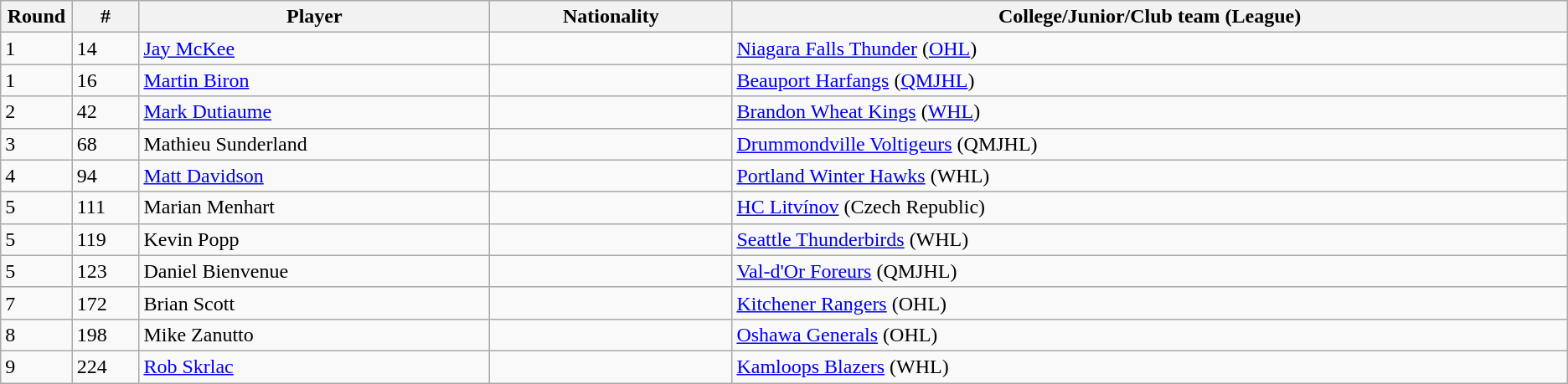<table class="wikitable">
<tr align="center">
<th bgcolor="#DDDDFF" width="4.0%">Round</th>
<th bgcolor="#DDDDFF" width="4.0%">#</th>
<th bgcolor="#DDDDFF" width="21.0%">Player</th>
<th bgcolor="#DDDDFF" width="14.5%">Nationality</th>
<th bgcolor="#DDDDFF" width="50.0%">College/Junior/Club team (League)</th>
</tr>
<tr>
<td>1</td>
<td>14</td>
<td><a href='#'>Jay McKee</a></td>
<td></td>
<td><a href='#'>Niagara Falls Thunder</a> (<a href='#'>OHL</a>)</td>
</tr>
<tr>
<td>1</td>
<td>16</td>
<td><a href='#'>Martin Biron</a></td>
<td></td>
<td><a href='#'>Beauport Harfangs</a> (<a href='#'>QMJHL</a>)</td>
</tr>
<tr>
<td>2</td>
<td>42</td>
<td><a href='#'>Mark Dutiaume</a></td>
<td></td>
<td><a href='#'>Brandon Wheat Kings</a> (<a href='#'>WHL</a>)</td>
</tr>
<tr>
<td>3</td>
<td>68</td>
<td>Mathieu Sunderland</td>
<td></td>
<td><a href='#'>Drummondville Voltigeurs</a> (QMJHL)</td>
</tr>
<tr>
<td>4</td>
<td>94</td>
<td><a href='#'>Matt Davidson</a></td>
<td></td>
<td><a href='#'>Portland Winter Hawks</a> (WHL)</td>
</tr>
<tr>
<td>5</td>
<td>111</td>
<td>Marian Menhart</td>
<td></td>
<td><a href='#'>HC Litvínov</a> (Czech Republic)</td>
</tr>
<tr>
<td>5</td>
<td>119</td>
<td>Kevin Popp</td>
<td></td>
<td><a href='#'>Seattle Thunderbirds</a> (WHL)</td>
</tr>
<tr>
<td>5</td>
<td>123</td>
<td>Daniel Bienvenue</td>
<td></td>
<td><a href='#'>Val-d'Or Foreurs</a> (QMJHL)</td>
</tr>
<tr>
<td>7</td>
<td>172</td>
<td>Brian Scott</td>
<td></td>
<td><a href='#'>Kitchener Rangers</a> (OHL)</td>
</tr>
<tr>
<td>8</td>
<td>198</td>
<td>Mike Zanutto</td>
<td></td>
<td><a href='#'>Oshawa Generals</a> (OHL)</td>
</tr>
<tr>
<td>9</td>
<td>224</td>
<td><a href='#'>Rob Skrlac</a></td>
<td></td>
<td><a href='#'>Kamloops Blazers</a> (WHL)</td>
</tr>
</table>
